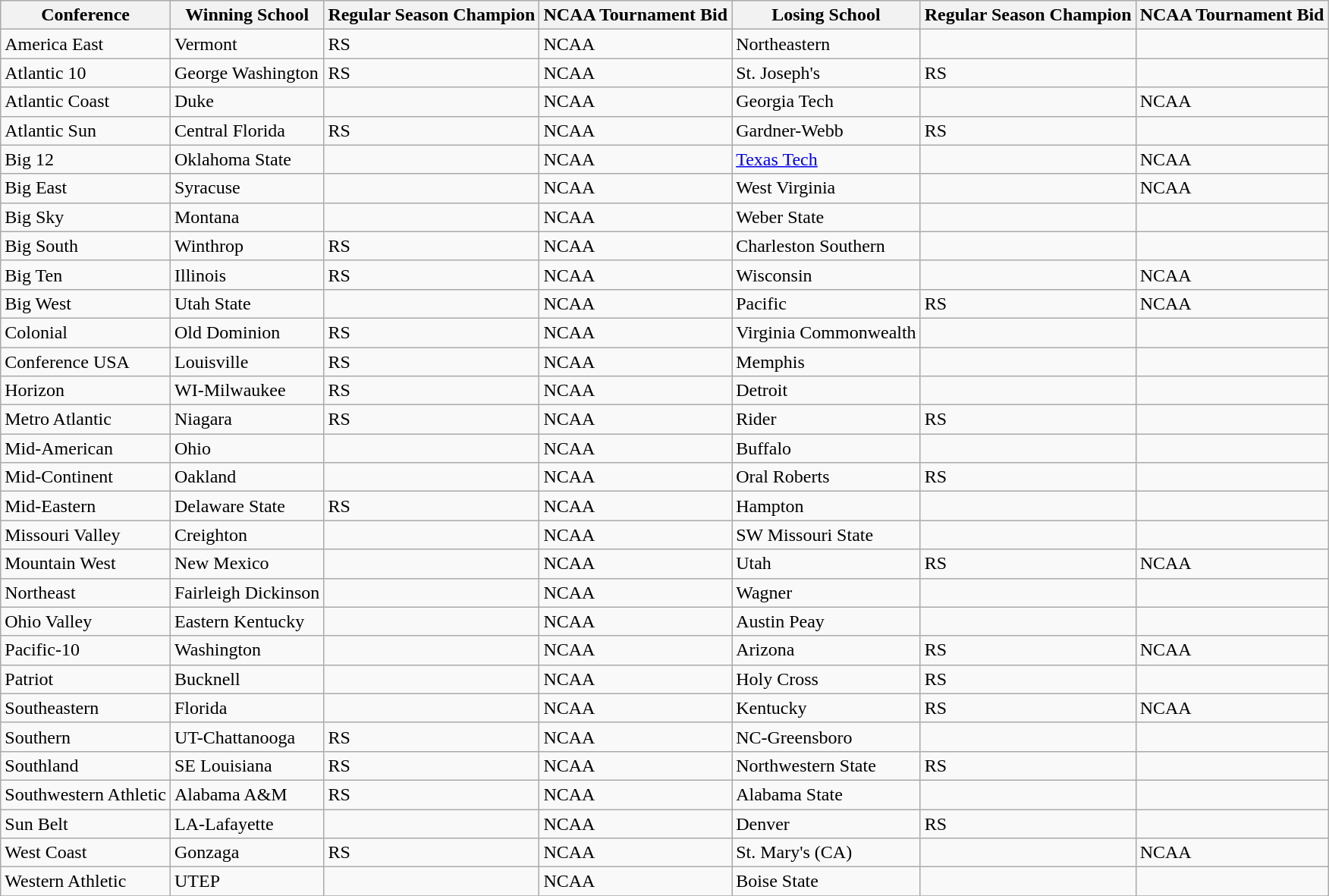<table class="wikitable">
<tr>
<th>Conference</th>
<th>Winning School</th>
<th>Regular Season Champion</th>
<th>NCAA Tournament Bid</th>
<th>Losing School</th>
<th>Regular Season Champion</th>
<th>NCAA Tournament Bid</th>
</tr>
<tr>
<td>America East</td>
<td>Vermont</td>
<td>RS</td>
<td>NCAA</td>
<td>Northeastern</td>
<td></td>
<td></td>
</tr>
<tr>
<td>Atlantic 10</td>
<td>George Washington</td>
<td>RS</td>
<td>NCAA</td>
<td>St. Joseph's</td>
<td>RS</td>
<td></td>
</tr>
<tr>
<td>Atlantic Coast</td>
<td>Duke</td>
<td></td>
<td>NCAA</td>
<td>Georgia Tech</td>
<td></td>
<td>NCAA</td>
</tr>
<tr>
<td>Atlantic Sun</td>
<td>Central Florida</td>
<td>RS</td>
<td>NCAA</td>
<td>Gardner-Webb</td>
<td>RS</td>
<td></td>
</tr>
<tr>
<td>Big 12</td>
<td>Oklahoma State</td>
<td></td>
<td>NCAA</td>
<td><a href='#'>Texas Tech</a></td>
<td></td>
<td>NCAA</td>
</tr>
<tr>
<td>Big East</td>
<td>Syracuse</td>
<td></td>
<td>NCAA</td>
<td>West Virginia</td>
<td></td>
<td>NCAA</td>
</tr>
<tr>
<td>Big Sky</td>
<td>Montana</td>
<td></td>
<td>NCAA</td>
<td>Weber State</td>
<td></td>
<td></td>
</tr>
<tr>
<td>Big South</td>
<td>Winthrop</td>
<td>RS</td>
<td>NCAA</td>
<td>Charleston Southern</td>
<td></td>
<td></td>
</tr>
<tr>
<td>Big Ten</td>
<td>Illinois</td>
<td>RS</td>
<td>NCAA</td>
<td>Wisconsin</td>
<td></td>
<td>NCAA</td>
</tr>
<tr>
<td>Big West</td>
<td>Utah State</td>
<td></td>
<td>NCAA</td>
<td>Pacific</td>
<td>RS</td>
<td>NCAA</td>
</tr>
<tr>
<td>Colonial</td>
<td>Old Dominion</td>
<td>RS</td>
<td>NCAA</td>
<td>Virginia Commonwealth</td>
<td></td>
<td></td>
</tr>
<tr>
<td>Conference USA</td>
<td>Louisville</td>
<td>RS</td>
<td>NCAA</td>
<td>Memphis</td>
<td></td>
<td></td>
</tr>
<tr>
<td>Horizon</td>
<td>WI-Milwaukee</td>
<td>RS</td>
<td>NCAA</td>
<td>Detroit</td>
<td></td>
<td></td>
</tr>
<tr>
<td>Metro Atlantic</td>
<td>Niagara</td>
<td>RS</td>
<td>NCAA</td>
<td>Rider</td>
<td>RS</td>
<td></td>
</tr>
<tr>
<td>Mid-American</td>
<td>Ohio</td>
<td></td>
<td>NCAA</td>
<td>Buffalo</td>
<td></td>
<td></td>
</tr>
<tr>
<td>Mid-Continent</td>
<td>Oakland</td>
<td></td>
<td>NCAA</td>
<td>Oral Roberts</td>
<td>RS</td>
<td></td>
</tr>
<tr>
<td>Mid-Eastern</td>
<td>Delaware State</td>
<td>RS</td>
<td>NCAA</td>
<td>Hampton</td>
<td></td>
<td></td>
</tr>
<tr>
<td>Missouri Valley</td>
<td>Creighton</td>
<td></td>
<td>NCAA</td>
<td>SW Missouri State</td>
<td></td>
<td></td>
</tr>
<tr>
<td>Mountain West</td>
<td>New Mexico</td>
<td></td>
<td>NCAA</td>
<td>Utah</td>
<td>RS</td>
<td>NCAA</td>
</tr>
<tr>
<td>Northeast</td>
<td>Fairleigh Dickinson</td>
<td></td>
<td>NCAA</td>
<td>Wagner</td>
<td></td>
<td></td>
</tr>
<tr>
<td>Ohio Valley</td>
<td>Eastern Kentucky</td>
<td></td>
<td>NCAA</td>
<td>Austin Peay</td>
<td></td>
<td></td>
</tr>
<tr>
<td>Pacific-10</td>
<td>Washington</td>
<td></td>
<td>NCAA</td>
<td>Arizona</td>
<td>RS</td>
<td>NCAA</td>
</tr>
<tr>
<td>Patriot</td>
<td>Bucknell</td>
<td></td>
<td>NCAA</td>
<td>Holy Cross</td>
<td>RS</td>
<td></td>
</tr>
<tr>
<td>Southeastern</td>
<td>Florida</td>
<td></td>
<td>NCAA</td>
<td>Kentucky</td>
<td>RS</td>
<td>NCAA</td>
</tr>
<tr>
<td>Southern</td>
<td>UT-Chattanooga</td>
<td>RS</td>
<td>NCAA</td>
<td>NC-Greensboro</td>
<td></td>
<td></td>
</tr>
<tr>
<td>Southland</td>
<td>SE Louisiana</td>
<td>RS</td>
<td>NCAA</td>
<td>Northwestern State</td>
<td>RS</td>
<td></td>
</tr>
<tr>
<td>Southwestern Athletic</td>
<td>Alabama A&M</td>
<td>RS</td>
<td>NCAA</td>
<td>Alabama State</td>
<td></td>
<td></td>
</tr>
<tr>
<td>Sun Belt</td>
<td>LA-Lafayette</td>
<td></td>
<td>NCAA</td>
<td>Denver</td>
<td>RS</td>
<td></td>
</tr>
<tr>
<td>West Coast</td>
<td>Gonzaga</td>
<td>RS</td>
<td>NCAA</td>
<td>St. Mary's (CA)</td>
<td></td>
<td>NCAA</td>
</tr>
<tr>
<td>Western Athletic</td>
<td>UTEP</td>
<td></td>
<td>NCAA</td>
<td>Boise State</td>
<td></td>
<td></td>
</tr>
<tr>
</tr>
</table>
